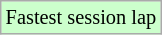<table class="wikitable sortable" style="font-size: 85%;">
<tr style="background:#ccffcc;">
<td>Fastest session lap</td>
</tr>
</table>
